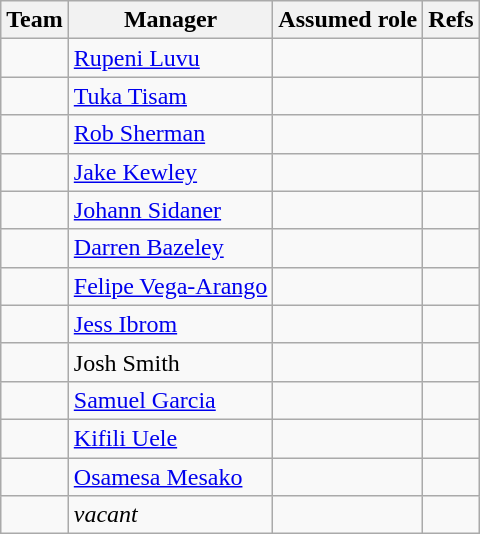<table class="wikitable sortable">
<tr>
<th>Team</th>
<th>Manager</th>
<th>Assumed role</th>
<th class=unsortable>Refs</th>
</tr>
<tr>
<td></td>
<td data-sort-value="Luvu"> <a href='#'>Rupeni Luvu</a></td>
<td></td>
<td align=center></td>
</tr>
<tr>
<td></td>
<td data-sort-value="Tisam"> <a href='#'>Tuka Tisam</a></td>
<td></td>
<td align=center></td>
</tr>
<tr>
<td></td>
<td data-sort-value="Sherman"> <a href='#'>Rob Sherman</a></td>
<td></td>
<td align=center></td>
</tr>
<tr>
<td></td>
<td data-sort-value="Kewley"> <a href='#'>Jake Kewley</a></td>
<td></td>
<td align=center></td>
</tr>
<tr>
<td></td>
<td data-sort-value="Sidaner"> <a href='#'>Johann Sidaner</a></td>
<td></td>
<td align=center></td>
</tr>
<tr>
<td></td>
<td data-sort-value="Bazeley"> <a href='#'>Darren Bazeley</a></td>
<td></td>
<td align=center></td>
</tr>
<tr>
<td></td>
<td data-sort-value="Vega-Arango"> <a href='#'>Felipe Vega-Arango</a></td>
<td></td>
<td align=center></td>
</tr>
<tr>
<td></td>
<td data-sort-value="Ibrom"> <a href='#'>Jess Ibrom</a></td>
<td></td>
<td align=center></td>
</tr>
<tr>
<td></td>
<td data-sort-value="Smith"> Josh Smith</td>
<td></td>
<td align=center></td>
</tr>
<tr>
<td></td>
<td data-sort-value="Garcia"> <a href='#'>Samuel Garcia</a></td>
<td></td>
<td align=center></td>
</tr>
<tr>
<td></td>
<td data-sort-value="Uele"> <a href='#'>Kifili Uele</a></td>
<td></td>
<td align=center></td>
</tr>
<tr>
<td></td>
<td data-sort-value="Mesako"> <a href='#'>Osamesa Mesako</a></td>
<td></td>
<td align=center></td>
</tr>
<tr>
<td></td>
<td data-sort-value="-"><em>vacant</em></td>
<td></td>
<td align=center></td>
</tr>
</table>
